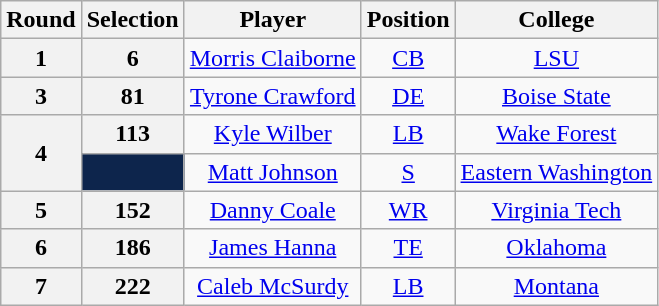<table class="wikitable" style="text-align: center;">
<tr>
<th>Round</th>
<th>Selection</th>
<th>Player</th>
<th>Position</th>
<th>College</th>
</tr>
<tr>
<th>1</th>
<th>6</th>
<td><a href='#'>Morris Claiborne</a></td>
<td style="text-align:center;"><a href='#'>CB</a></td>
<td><a href='#'>LSU</a></td>
</tr>
<tr>
<th>3</th>
<th>81</th>
<td><a href='#'>Tyrone Crawford</a></td>
<td style="text-align:center;"><a href='#'>DE</a></td>
<td><a href='#'>Boise State</a></td>
</tr>
<tr>
<th rowspan="2">4</th>
<th>113</th>
<td><a href='#'>Kyle Wilber</a></td>
<td style="text-align:center;"><a href='#'>LB</a></td>
<td><a href='#'>Wake Forest</a></td>
</tr>
<tr>
<th style="background:#0D254C;"></th>
<td><a href='#'>Matt Johnson</a></td>
<td style="text-align:center;"><a href='#'>S</a></td>
<td><a href='#'>Eastern Washington</a></td>
</tr>
<tr>
<th>5</th>
<th>152</th>
<td><a href='#'>Danny Coale</a></td>
<td style="text-align:center;"><a href='#'>WR</a></td>
<td><a href='#'>Virginia Tech</a></td>
</tr>
<tr>
<th>6</th>
<th>186</th>
<td><a href='#'>James Hanna</a></td>
<td style="text-align:center;"><a href='#'>TE</a></td>
<td><a href='#'>Oklahoma</a></td>
</tr>
<tr>
<th>7</th>
<th>222</th>
<td><a href='#'>Caleb McSurdy</a></td>
<td style="text-align:center;"><a href='#'>LB</a></td>
<td><a href='#'>Montana</a></td>
</tr>
</table>
